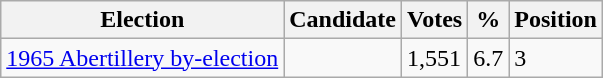<table class="wikitable sortable">
<tr>
<th>Election</th>
<th>Candidate</th>
<th>Votes</th>
<th>%</th>
<th>Position</th>
</tr>
<tr>
<td><a href='#'>1965 Abertillery by-election</a></td>
<td></td>
<td>1,551</td>
<td>6.7</td>
<td>3</td>
</tr>
</table>
